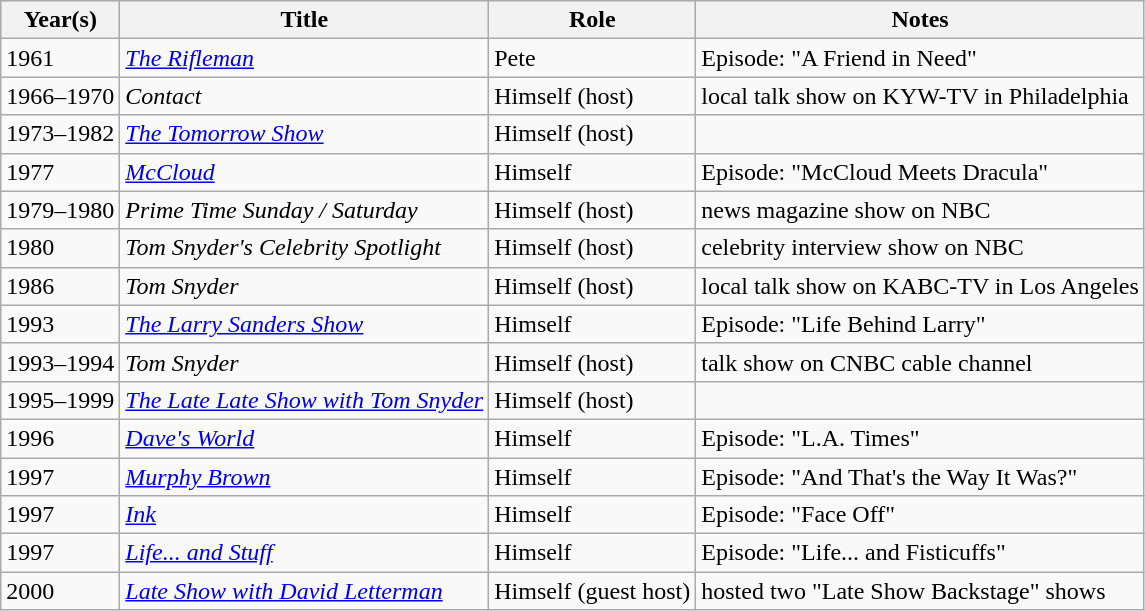<table class="wikitable sortable">
<tr>
<th>Year(s)</th>
<th>Title</th>
<th>Role</th>
<th>Notes</th>
</tr>
<tr>
<td>1961</td>
<td><em><a href='#'>The Rifleman</a></em></td>
<td>Pete</td>
<td>Episode: "A Friend in Need"</td>
</tr>
<tr>
<td>1966–1970</td>
<td><em>Contact</em></td>
<td>Himself (host)</td>
<td>local talk show on KYW-TV in Philadelphia</td>
</tr>
<tr>
<td>1973–1982</td>
<td><em><a href='#'>The Tomorrow Show</a></em></td>
<td>Himself (host)</td>
<td></td>
</tr>
<tr>
<td>1977</td>
<td><em><a href='#'>McCloud</a></em></td>
<td>Himself</td>
<td>Episode: "McCloud Meets Dracula"</td>
</tr>
<tr>
<td>1979–1980</td>
<td><em>Prime Time Sunday / Saturday</em></td>
<td>Himself (host)</td>
<td>news magazine show on NBC</td>
</tr>
<tr>
<td>1980</td>
<td><em>Tom Snyder's Celebrity Spotlight</em></td>
<td>Himself (host)</td>
<td>celebrity interview show on NBC</td>
</tr>
<tr>
<td>1986</td>
<td><em>Tom Snyder</em></td>
<td>Himself (host)</td>
<td>local talk show on KABC-TV in Los Angeles</td>
</tr>
<tr>
<td>1993</td>
<td><em><a href='#'>The Larry Sanders Show</a></em></td>
<td>Himself</td>
<td>Episode: "Life Behind Larry"</td>
</tr>
<tr>
<td>1993–1994</td>
<td><em>Tom Snyder</em></td>
<td>Himself (host)</td>
<td>talk show on CNBC cable channel</td>
</tr>
<tr>
<td>1995–1999</td>
<td><em><a href='#'>The Late Late Show with Tom Snyder</a></em></td>
<td>Himself (host)</td>
<td></td>
</tr>
<tr>
<td>1996</td>
<td><em><a href='#'>Dave's World</a></em></td>
<td>Himself</td>
<td>Episode: "L.A. Times"</td>
</tr>
<tr>
<td>1997</td>
<td><em><a href='#'>Murphy Brown</a></em></td>
<td>Himself</td>
<td>Episode: "And That's the Way It Was?"</td>
</tr>
<tr>
<td>1997</td>
<td><em><a href='#'>Ink</a></em></td>
<td>Himself</td>
<td>Episode: "Face Off"</td>
</tr>
<tr>
<td>1997</td>
<td><em><a href='#'>Life... and Stuff</a></em></td>
<td>Himself</td>
<td>Episode: "Life... and Fisticuffs"</td>
</tr>
<tr>
<td>2000</td>
<td><em><a href='#'>Late Show with David Letterman</a></em></td>
<td>Himself (guest host)</td>
<td>hosted two "Late Show Backstage" shows</td>
</tr>
</table>
